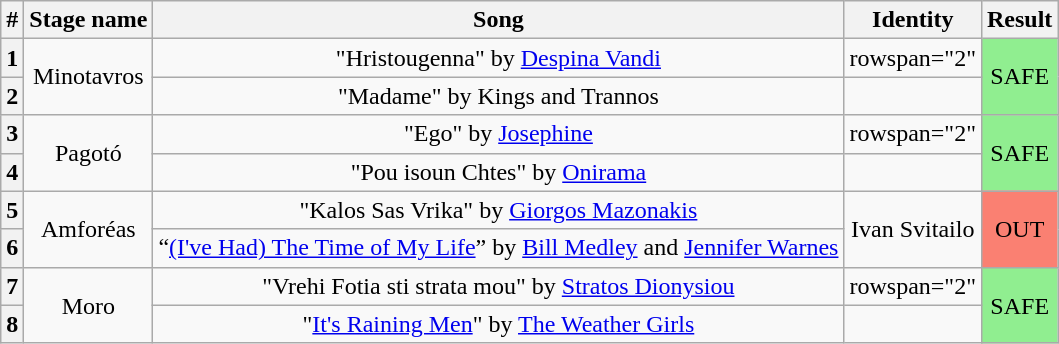<table class="wikitable plainrowheaders" style="text-align: center;">
<tr>
<th>#</th>
<th>Stage name</th>
<th>Song</th>
<th>Identity</th>
<th>Result</th>
</tr>
<tr>
<th>1</th>
<td rowspan="2">Minotavros</td>
<td>"Hristougenna" by <a href='#'>Despina Vandi</a></td>
<td>rowspan="2" </td>
<td rowspan="2" bgcolor=lightgreen>SAFE</td>
</tr>
<tr>
<th>2</th>
<td>"Madame" by Kings and Trannos</td>
</tr>
<tr>
<th>3</th>
<td rowspan="2">Pagotó</td>
<td>"Ego" by <a href='#'>Josephine</a></td>
<td>rowspan="2" </td>
<td rowspan="2" bgcolor=lightgreen>SAFE</td>
</tr>
<tr>
<th>4</th>
<td>"Pou isoun Chtes" by <a href='#'>Onirama</a></td>
</tr>
<tr>
<th>5</th>
<td rowspan="2">Amforéas</td>
<td>"Kalos Sas Vrika" by <a href='#'>Giorgos Mazonakis</a></td>
<td rowspan="2">Ivan Svitailo</td>
<td rowspan="2" bgcolor=salmon>OUT</td>
</tr>
<tr>
<th>6</th>
<td>“<a href='#'>(I've Had) The Time of My Life</a>” by <a href='#'>Bill Medley</a> and <a href='#'>Jennifer Warnes</a></td>
</tr>
<tr>
<th>7</th>
<td rowspan="2">Moro</td>
<td>"Vrehi Fotia sti strata mou" by <a href='#'>Stratos Dionysiou</a></td>
<td>rowspan="2" </td>
<td rowspan="2" bgcolor=lightgreen>SAFE</td>
</tr>
<tr>
<th>8</th>
<td>"<a href='#'>It's Raining Men</a>" by <a href='#'>The Weather Girls</a></td>
</tr>
</table>
